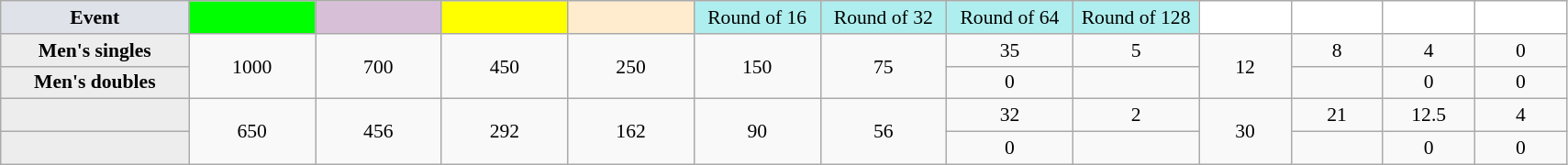<table class="wikitable" style="font-size:90%;text-align:center">
<tr>
<td style="width:130px; background:#dfe2e9;"><strong>Event</strong></td>
<td style="width:85px; background:lime;"><strong></strong></td>
<td style="width:85px; background:thistle;"></td>
<td style="width:85px; background:#ff0;"></td>
<td style="width:85px; background:#ffebcd;"></td>
<td style="width:85px; background:#afeeee;">Round of 16</td>
<td style="width:85px; background:#afeeee;">Round of 32</td>
<td style="width:85px; background:#afeeee;">Round of 64</td>
<td style="width:85px; background:#afeeee;">Round of 128</td>
<td style="width:60px; background:#ffffff;"></td>
<td style="width:60px; background:#ffffff;"></td>
<td style="width:60px; background:#ffffff;"></td>
<td style="width:60px; background:#ffffff;"></td>
</tr>
<tr>
<th style="background:#ededed;">Men's singles</th>
<td rowspan="2">1000</td>
<td rowspan="2">700</td>
<td rowspan="2">450</td>
<td rowspan="2">250</td>
<td rowspan="2">150</td>
<td rowspan="2">75</td>
<td>35</td>
<td>5</td>
<td rowspan="2">12</td>
<td>8</td>
<td>4</td>
<td>0</td>
</tr>
<tr>
<th style="background:#ededed;">Men's doubles</th>
<td>0</td>
<td></td>
<td></td>
<td>0</td>
<td>0</td>
</tr>
<tr>
<th style="background:#ededed;"></th>
<td rowspan="2">650</td>
<td rowspan="2">456</td>
<td rowspan="2">292</td>
<td rowspan="2">162</td>
<td rowspan="2">90</td>
<td rowspan="2">56</td>
<td>32</td>
<td>2</td>
<td rowspan="2">30</td>
<td>21</td>
<td>12.5</td>
<td>4</td>
</tr>
<tr>
<th style="background:#ededed;"></th>
<td>0</td>
<td></td>
<td></td>
<td>0</td>
<td>0</td>
</tr>
</table>
